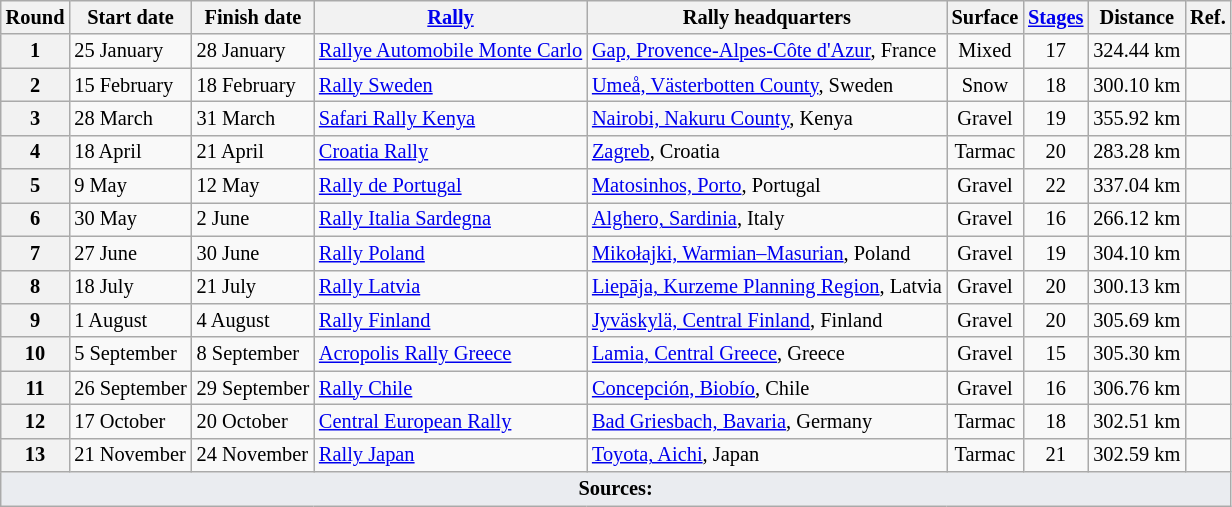<table class="wikitable" style="font-size: 85%;">
<tr>
<th>Round</th>
<th>Start date</th>
<th>Finish date</th>
<th><a href='#'>Rally</a></th>
<th>Rally headquarters</th>
<th>Surface</th>
<th><a href='#'>Stages</a></th>
<th>Distance</th>
<th>Ref.</th>
</tr>
<tr>
<th>1</th>
<td>25 January</td>
<td>28 January</td>
<td nowrap> <a href='#'>Rallye Automobile Monte Carlo</a></td>
<td nowrap><a href='#'>Gap, Provence-Alpes-Côte d'Azur</a>, France</td>
<td align=center>Mixed</td>
<td align=center>17</td>
<td align=center>324.44 km</td>
<td align=center></td>
</tr>
<tr>
<th>2</th>
<td>15 February</td>
<td>18 February</td>
<td> <a href='#'>Rally Sweden</a></td>
<td><a href='#'>Umeå, Västerbotten County</a>, Sweden</td>
<td align=center>Snow</td>
<td align=center>18</td>
<td align=center>300.10 km</td>
<td align=center></td>
</tr>
<tr>
<th>3</th>
<td>28 March</td>
<td>31 March</td>
<td> <a href='#'>Safari Rally Kenya</a></td>
<td><a href='#'>Nairobi, Nakuru County</a>, Kenya</td>
<td align=center>Gravel</td>
<td align=center>19</td>
<td align=center>355.92 km</td>
<td align=center></td>
</tr>
<tr>
<th>4</th>
<td>18 April</td>
<td>21 April</td>
<td> <a href='#'>Croatia Rally</a></td>
<td><a href='#'>Zagreb</a>, Croatia</td>
<td align=center>Tarmac</td>
<td align=center>20</td>
<td align=center>283.28 km</td>
<td align=center></td>
</tr>
<tr>
<th>5</th>
<td>9 May</td>
<td>12 May</td>
<td> <a href='#'>Rally de Portugal</a></td>
<td><a href='#'>Matosinhos, Porto</a>, Portugal</td>
<td align=center>Gravel</td>
<td align=center>22</td>
<td align=center>337.04 km</td>
<td align=center></td>
</tr>
<tr>
<th>6</th>
<td>30 May</td>
<td>2 June</td>
<td> <a href='#'>Rally Italia Sardegna</a></td>
<td><a href='#'>Alghero, Sardinia</a>, Italy</td>
<td align=center>Gravel</td>
<td align=center>16</td>
<td align=center>266.12 km</td>
<td align=center></td>
</tr>
<tr>
<th>7</th>
<td>27 June</td>
<td>30 June</td>
<td> <a href='#'>Rally Poland</a></td>
<td><a href='#'>Mikołajki, Warmian–Masurian</a>, Poland</td>
<td align=center>Gravel</td>
<td align=center>19</td>
<td align=center>304.10 km</td>
<td align=center></td>
</tr>
<tr>
<th>8</th>
<td>18 July</td>
<td>21 July</td>
<td> <a href='#'>Rally Latvia</a></td>
<td><a href='#'>Liepāja, Kurzeme Planning Region</a>, Latvia</td>
<td align=center>Gravel</td>
<td align=center>20</td>
<td align=center>300.13 km</td>
<td align=center></td>
</tr>
<tr>
<th>9</th>
<td>1 August</td>
<td>4 August</td>
<td> <a href='#'>Rally Finland</a></td>
<td><a href='#'>Jyväskylä, Central Finland</a>, Finland</td>
<td align=center>Gravel</td>
<td align=center>20</td>
<td align=center>305.69 km</td>
<td align=center></td>
</tr>
<tr>
<th>10</th>
<td>5 September</td>
<td>8 September</td>
<td> <a href='#'>Acropolis Rally Greece</a></td>
<td><a href='#'>Lamia, Central Greece</a>, Greece</td>
<td align=center>Gravel</td>
<td align=center>15</td>
<td align=center>305.30 km</td>
<td align=center></td>
</tr>
<tr>
<th>11</th>
<td nowrap>26 September</td>
<td nowrap>29 September</td>
<td> <a href='#'>Rally Chile</a></td>
<td><a href='#'>Concepción, Biobío</a>, Chile</td>
<td align=center>Gravel</td>
<td align=center>16</td>
<td align=center>306.76 km</td>
<td align=center></td>
</tr>
<tr>
<th>12</th>
<td>17 October</td>
<td>20 October</td>
<td> <a href='#'>Central European Rally</a></td>
<td><a href='#'>Bad Griesbach, Bavaria</a>, Germany</td>
<td align=center>Tarmac</td>
<td align=center>18</td>
<td align=center>302.51 km</td>
<td align=center></td>
</tr>
<tr>
<th>13</th>
<td>21 November</td>
<td>24 November</td>
<td> <a href='#'>Rally Japan</a></td>
<td><a href='#'>Toyota, Aichi</a>, Japan</td>
<td align=center>Tarmac</td>
<td align=center>21</td>
<td align=center>302.59 km</td>
<td align=center></td>
</tr>
<tr>
<td colspan="9" style="background-color:#EAECF0;text-align:center"><strong>Sources:</strong></td>
</tr>
</table>
